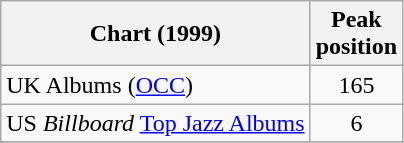<table class="wikitable sortable">
<tr>
<th>Chart (1999)</th>
<th>Peak<br>position</th>
</tr>
<tr>
<td align="left">UK Albums (<a href='#'>OCC</a>)</td>
<td align="center">165</td>
</tr>
<tr>
<td align="left">US <em>Billboard</em> <a href='#'>Top Jazz Albums</a></td>
<td align="center">6</td>
</tr>
<tr>
</tr>
</table>
